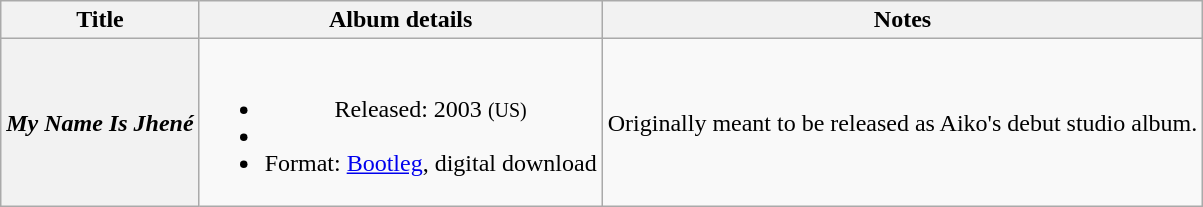<table class="wikitable plainrowheaders" style="text-align:center;">
<tr>
<th scope="col">Title</th>
<th scope="col">Album details</th>
<th scope="col">Notes</th>
</tr>
<tr>
<th scope="row"><em>My Name Is Jhené</em></th>
<td><br><ul><li>Released: 2003 <small>(US)</small></li><li></li><li>Format: <a href='#'>Bootleg</a>, digital download</li></ul></td>
<td>Originally meant to be released as Aiko's debut studio album.</td>
</tr>
</table>
